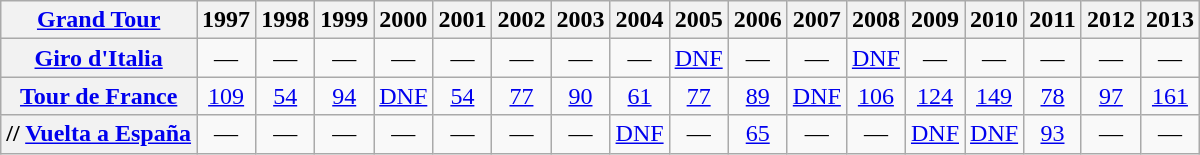<table class="wikitable plainrowheaders">
<tr>
<th scope="col"><a href='#'>Grand Tour</a></th>
<th scope="col">1997</th>
<th scope="col">1998</th>
<th scope="col">1999</th>
<th scope="col">2000</th>
<th scope="col">2001</th>
<th scope="col">2002</th>
<th scope="col">2003</th>
<th scope="col">2004</th>
<th scope="col">2005</th>
<th scope="col">2006</th>
<th scope="col">2007</th>
<th scope="col">2008</th>
<th scope="col">2009</th>
<th scope="col">2010</th>
<th scope="col">2011</th>
<th scope="col">2012</th>
<th scope="col">2013</th>
</tr>
<tr style="text-align:center;">
<th scope="row"> <a href='#'>Giro d'Italia</a></th>
<td>—</td>
<td>—</td>
<td>—</td>
<td>—</td>
<td>—</td>
<td>—</td>
<td>—</td>
<td>—</td>
<td style="text-align:center;"><a href='#'>DNF</a></td>
<td>—</td>
<td>—</td>
<td style="text-align:center;"><a href='#'>DNF</a></td>
<td>—</td>
<td>—</td>
<td>—</td>
<td>—</td>
<td>—</td>
</tr>
<tr style="text-align:center;">
<th scope="row"> <a href='#'>Tour de France</a></th>
<td style="text-align:center;"><a href='#'>109</a></td>
<td style="text-align:center;"><a href='#'>54</a></td>
<td style="text-align:center;"><a href='#'>94</a></td>
<td style="text-align:center;"><a href='#'>DNF</a></td>
<td style="text-align:center;"><a href='#'>54</a></td>
<td style="text-align:center;"><a href='#'>77</a></td>
<td style="text-align:center;"><a href='#'>90</a></td>
<td style="text-align:center;"><a href='#'>61</a></td>
<td style="text-align:center;"><a href='#'>77</a></td>
<td style="text-align:center;"><a href='#'>89</a></td>
<td style="text-align:center;"><a href='#'>DNF</a></td>
<td style="text-align:center;"><a href='#'>106</a></td>
<td style="text-align:center;"><a href='#'>124</a></td>
<td style="text-align:center;"><a href='#'>149</a></td>
<td style="text-align:center;"><a href='#'>78</a></td>
<td style="text-align:center;"><a href='#'>97</a></td>
<td style="text-align:center;"><a href='#'>161</a></td>
</tr>
<tr style="text-align:center;">
<th scope="row">// <a href='#'>Vuelta a España</a></th>
<td>—</td>
<td>—</td>
<td>—</td>
<td>—</td>
<td>—</td>
<td>—</td>
<td>—</td>
<td style="text-align:center;"><a href='#'>DNF</a></td>
<td>—</td>
<td style="text-align:center;"><a href='#'>65</a></td>
<td>—</td>
<td>—</td>
<td style="text-align:center;"><a href='#'>DNF</a></td>
<td style="text-align:center;"><a href='#'>DNF</a></td>
<td style="text-align:center;"><a href='#'>93</a></td>
<td>—</td>
<td>—</td>
</tr>
</table>
